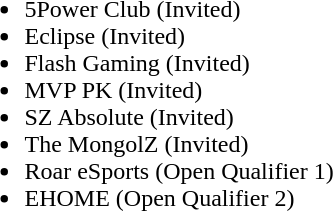<table cellspacing="20">
<tr>
<td valign="top" width="1000px"><br><ul><li>5Power Club (Invited)</li><li>Eclipse (Invited)</li><li>Flash Gaming (Invited)</li><li>MVP PK (Invited)</li><li>SZ Absolute (Invited)</li><li>The MongolZ (Invited)</li><li>Roar eSports (Open Qualifier 1)</li><li>EHOME (Open Qualifier 2)</li></ul></td>
</tr>
<tr>
</tr>
</table>
